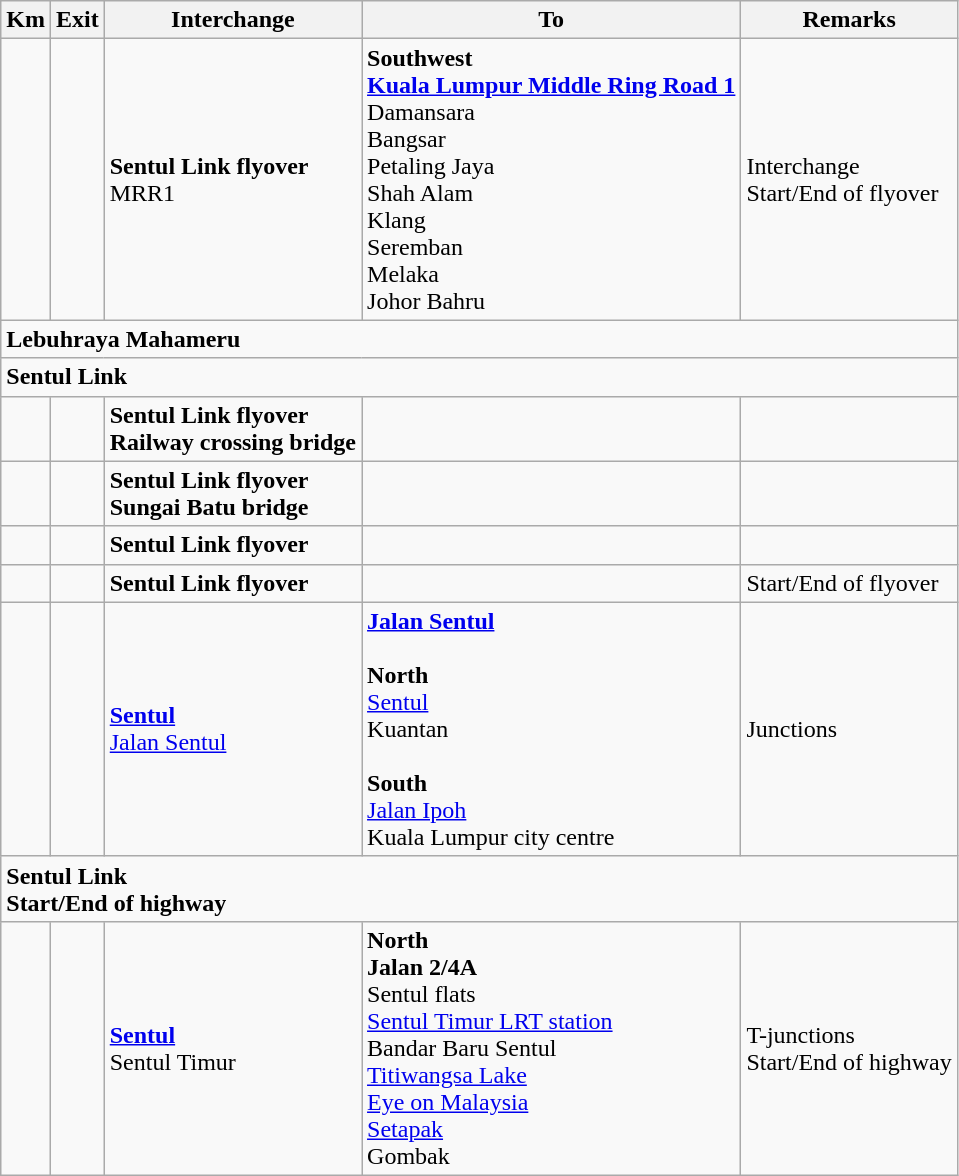<table class="wikitable">
<tr>
<th>Km</th>
<th>Exit</th>
<th>Interchange</th>
<th>To</th>
<th>Remarks</th>
</tr>
<tr>
<td></td>
<td></td>
<td><strong>Sentul Link flyover</strong><br>MRR1</td>
<td><strong>Southwest</strong><br><strong><a href='#'>Kuala Lumpur Middle Ring Road 1</a></strong><br> Damansara<br>Bangsar<br> Petaling Jaya<br> Shah Alam<br> Klang<br>  Seremban<br>  Melaka<br>  Johor Bahru</td>
<td>Interchange<br>Start/End of flyover</td>
</tr>
<tr>
<td style="width:600px" colspan="6" style="text-align:center; background:blue;"><strong><span>Lebuhraya Mahameru</span></strong></td>
</tr>
<tr>
<td style="width:600px" colspan="6" style="text-align:center; background:blue;"><strong><span>Sentul Link</span></strong></td>
</tr>
<tr>
<td></td>
<td></td>
<td><strong>Sentul Link flyover</strong><br><strong>Railway crossing bridge</strong></td>
<td></td>
<td></td>
</tr>
<tr>
<td></td>
<td></td>
<td><strong>Sentul Link flyover</strong><br><strong>Sungai Batu bridge</strong></td>
<td></td>
<td></td>
</tr>
<tr>
<td></td>
<td></td>
<td><strong>Sentul Link flyover</strong></td>
<td></td>
<td></td>
</tr>
<tr>
<td></td>
<td></td>
<td><strong>Sentul Link flyover</strong></td>
<td></td>
<td>Start/End of flyover</td>
</tr>
<tr>
<td></td>
<td></td>
<td><strong><a href='#'>Sentul</a></strong><br><a href='#'>Jalan Sentul</a></td>
<td><strong><a href='#'>Jalan Sentul</a></strong><br><br><strong>North</strong><br><a href='#'>Sentul</a><br>   Kuantan<br><br><strong>South</strong><br><a href='#'>Jalan Ipoh</a><br>Kuala Lumpur city centre</td>
<td>Junctions</td>
</tr>
<tr>
<td style="width:600px" colspan="6" style="text-align:center; background:blue;"><strong><span>Sentul Link<br>Start/End of highway</span></strong></td>
</tr>
<tr>
<td></td>
<td></td>
<td><strong><a href='#'>Sentul</a></strong><br>Sentul Timur</td>
<td><strong>North</strong><br><strong>Jalan 2/4A</strong><br>Sentul flats<br><a href='#'>Sentul Timur LRT station</a><br>Bandar Baru Sentul<br><a href='#'>Titiwangsa Lake</a><br><a href='#'>Eye on Malaysia</a><br><a href='#'>Setapak</a><br> Gombak</td>
<td>T-junctions<br>Start/End of highway</td>
</tr>
</table>
